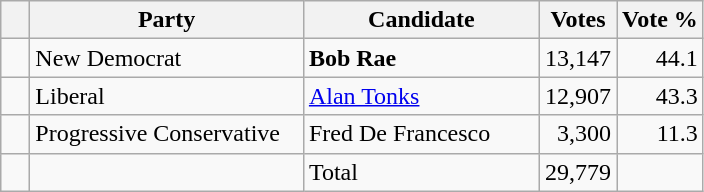<table class="wikitable">
<tr>
<th></th>
<th scope="col" style="width:175px;">Party</th>
<th scope="col" style="width:150px;">Candidate</th>
<th>Votes</th>
<th>Vote %</th>
</tr>
<tr>
<td>   </td>
<td>New Democrat</td>
<td><strong>Bob Rae</strong></td>
<td align=right>13,147</td>
<td align=right>44.1</td>
</tr>
<tr |>
<td>   </td>
<td>Liberal</td>
<td><a href='#'>Alan Tonks</a></td>
<td align=right>12,907</td>
<td align=right>43.3</td>
</tr>
<tr |>
<td>   </td>
<td>Progressive Conservative</td>
<td>Fred De Francesco</td>
<td align=right>3,300</td>
<td align=right>11.3<br></td>
</tr>
<tr |>
<td></td>
<td></td>
<td>Total</td>
<td align=right>29,779</td>
<td></td>
</tr>
</table>
